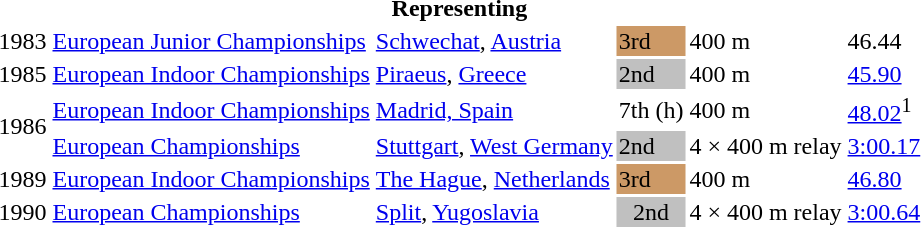<table>
<tr>
<th colspan="6">Representing </th>
</tr>
<tr>
<td>1983</td>
<td><a href='#'>European Junior Championships</a></td>
<td><a href='#'>Schwechat</a>, <a href='#'>Austria</a></td>
<td bgcolor="cc9966">3rd</td>
<td>400 m</td>
<td>46.44</td>
</tr>
<tr>
<td>1985</td>
<td><a href='#'>European Indoor Championships</a></td>
<td><a href='#'>Piraeus</a>, <a href='#'>Greece</a></td>
<td bgcolor="silver">2nd</td>
<td>400 m</td>
<td><a href='#'>45.90</a></td>
</tr>
<tr>
<td rowspan=2>1986</td>
<td><a href='#'>European Indoor Championships</a></td>
<td><a href='#'>Madrid, Spain</a></td>
<td>7th (h)</td>
<td>400 m</td>
<td><a href='#'>48.02</a><sup>1</sup></td>
</tr>
<tr>
<td><a href='#'>European Championships</a></td>
<td><a href='#'>Stuttgart</a>, <a href='#'>West Germany</a></td>
<td bgcolor="silver">2nd</td>
<td>4 × 400 m relay</td>
<td><a href='#'>3:00.17</a></td>
</tr>
<tr>
<td>1989</td>
<td><a href='#'>European Indoor Championships</a></td>
<td><a href='#'>The Hague</a>, <a href='#'>Netherlands</a></td>
<td bgcolor="cc9966">3rd</td>
<td>400 m</td>
<td><a href='#'>46.80</a></td>
</tr>
<tr>
<td>1990</td>
<td><a href='#'>European Championships</a></td>
<td><a href='#'>Split</a>, <a href='#'>Yugoslavia</a></td>
<td bgcolor="silver" align="center">2nd</td>
<td>4 × 400 m relay</td>
<td><a href='#'>3:00.64</a></td>
</tr>
</table>
